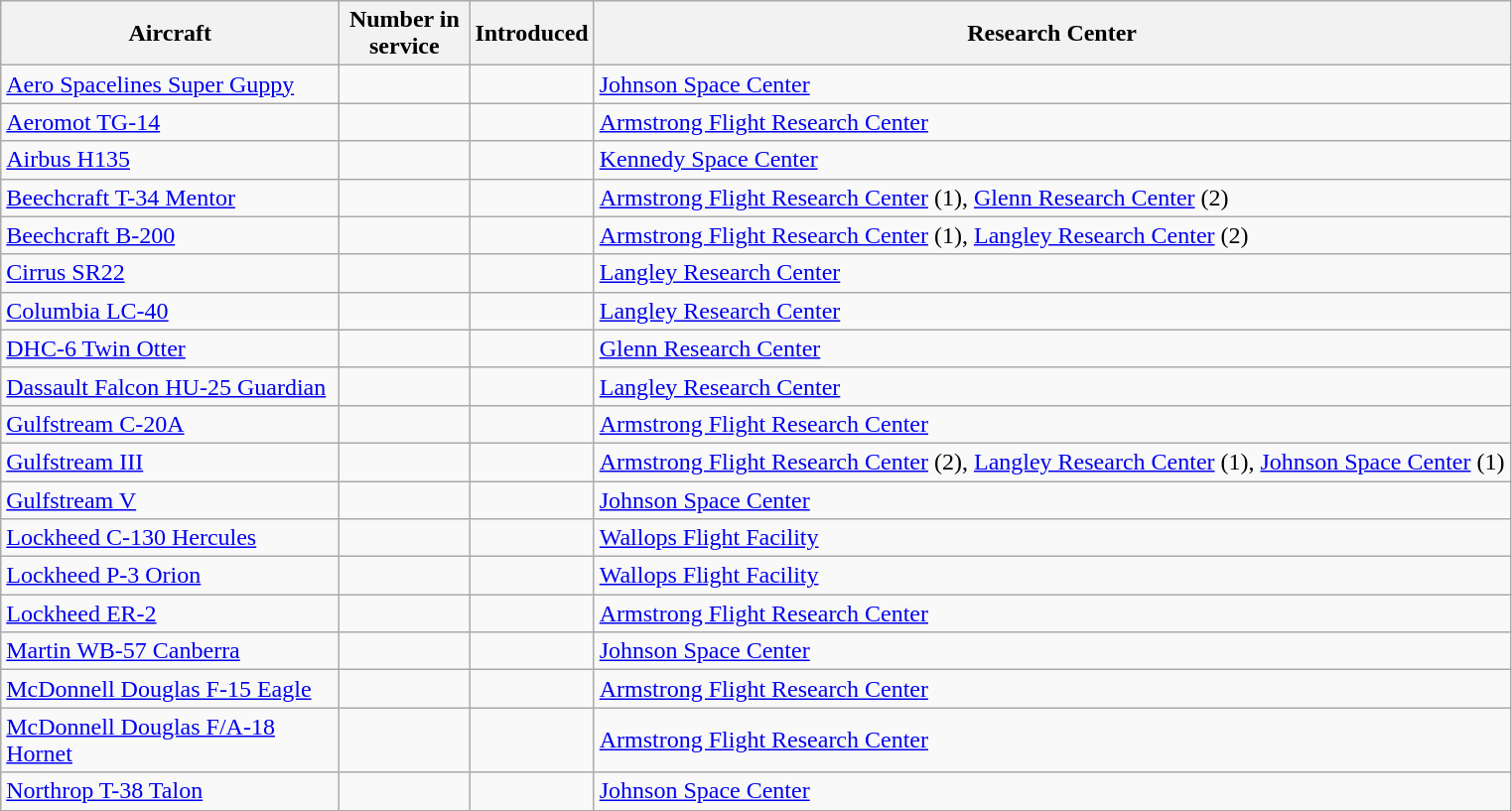<table class="wikitable">
<tr>
<th width=220px>Aircraft</th>
<th width=80px>Number in service</th>
<th>Introduced</th>
<th>Research Center</th>
</tr>
<tr>
<td><a href='#'>Aero Spacelines Super Guppy</a></td>
<td></td>
<td></td>
<td><a href='#'>Johnson Space Center</a></td>
</tr>
<tr>
<td><a href='#'>Aeromot TG-14</a></td>
<td></td>
<td></td>
<td><a href='#'>Armstrong Flight Research Center</a></td>
</tr>
<tr>
<td><a href='#'>Airbus H135</a></td>
<td></td>
<td></td>
<td><a href='#'>Kennedy Space Center</a></td>
</tr>
<tr>
<td><a href='#'>Beechcraft T-34 Mentor</a></td>
<td></td>
<td></td>
<td><a href='#'>Armstrong Flight Research Center</a> (1), <a href='#'>Glenn Research Center</a> (2)</td>
</tr>
<tr>
<td><a href='#'>Beechcraft B-200</a></td>
<td></td>
<td></td>
<td><a href='#'>Armstrong Flight Research Center</a> (1), <a href='#'>Langley Research Center</a> (2)</td>
</tr>
<tr>
<td><a href='#'>Cirrus SR22</a></td>
<td></td>
<td></td>
<td><a href='#'>Langley Research Center</a></td>
</tr>
<tr>
<td><a href='#'>Columbia LC-40</a></td>
<td></td>
<td></td>
<td><a href='#'>Langley Research Center</a></td>
</tr>
<tr>
<td><a href='#'>DHC-6 Twin Otter</a></td>
<td></td>
<td></td>
<td><a href='#'>Glenn Research Center</a></td>
</tr>
<tr>
<td><a href='#'>Dassault Falcon HU-25 Guardian</a></td>
<td></td>
<td></td>
<td><a href='#'>Langley Research Center</a></td>
</tr>
<tr>
<td><a href='#'>Gulfstream C-20A</a></td>
<td></td>
<td></td>
<td><a href='#'>Armstrong Flight Research Center</a></td>
</tr>
<tr>
<td><a href='#'>Gulfstream III</a></td>
<td></td>
<td></td>
<td><a href='#'>Armstrong Flight Research Center</a> (2), <a href='#'>Langley Research Center</a> (1), <a href='#'>Johnson Space Center</a> (1)</td>
</tr>
<tr>
<td><a href='#'>Gulfstream V</a></td>
<td></td>
<td></td>
<td><a href='#'>Johnson Space Center</a></td>
</tr>
<tr>
<td><a href='#'>Lockheed C-130 Hercules</a></td>
<td></td>
<td></td>
<td><a href='#'>Wallops Flight Facility</a></td>
</tr>
<tr>
<td><a href='#'>Lockheed P-3 Orion</a></td>
<td></td>
<td></td>
<td><a href='#'>Wallops Flight Facility</a></td>
</tr>
<tr>
<td><a href='#'>Lockheed ER-2</a></td>
<td></td>
<td></td>
<td><a href='#'>Armstrong Flight Research Center</a></td>
</tr>
<tr>
<td><a href='#'>Martin WB-57 Canberra</a></td>
<td></td>
<td></td>
<td><a href='#'>Johnson Space Center</a></td>
</tr>
<tr>
<td><a href='#'>McDonnell Douglas F-15 Eagle</a></td>
<td></td>
<td></td>
<td><a href='#'>Armstrong Flight Research Center</a></td>
</tr>
<tr>
<td><a href='#'>McDonnell Douglas F/A-18 Hornet</a></td>
<td></td>
<td></td>
<td><a href='#'>Armstrong Flight Research Center</a></td>
</tr>
<tr>
<td><a href='#'>Northrop T-38 Talon</a></td>
<td></td>
<td></td>
<td><a href='#'>Johnson Space Center</a></td>
</tr>
<tr>
</tr>
</table>
